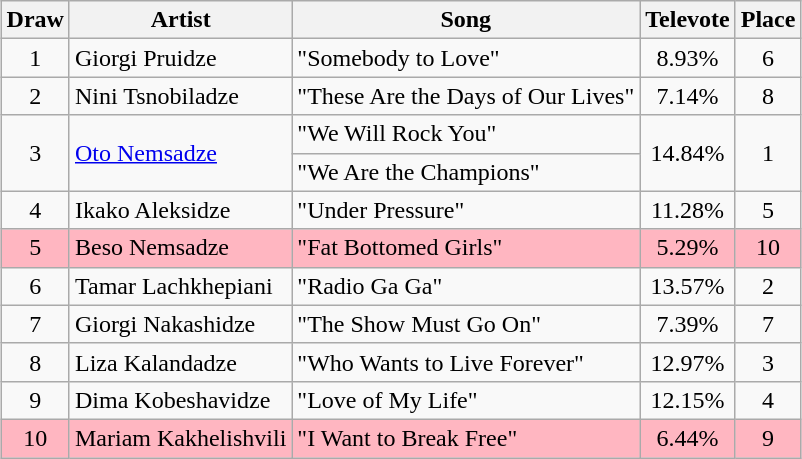<table class="sortable wikitable" style="margin: 1em auto 1em auto; text-align:center">
<tr>
<th>Draw</th>
<th>Artist</th>
<th>Song</th>
<th>Televote</th>
<th>Place</th>
</tr>
<tr>
<td>1</td>
<td align="left">Giorgi Pruidze</td>
<td align="left">"Somebody to Love"</td>
<td align="center">8.93%</td>
<td>6</td>
</tr>
<tr>
<td>2</td>
<td align="left">Nini Tsnobiladze</td>
<td align="left">"These Are the Days of Our Lives"</td>
<td>7.14%</td>
<td>8</td>
</tr>
<tr>
<td rowspan="2">3</td>
<td rowspan="2" align="left"><a href='#'>Oto Nemsadze</a></td>
<td align="left">"We Will Rock You"</td>
<td rowspan="2">14.84%</td>
<td rowspan="2">1</td>
</tr>
<tr>
<td align="left">"We Are the Champions"</td>
</tr>
<tr>
<td>4</td>
<td align="left">Ikako Aleksidze</td>
<td align="left">"Under Pressure"</td>
<td>11.28%</td>
<td>5</td>
</tr>
<tr style="background:lightpink;">
<td>5</td>
<td align="left">Beso Nemsadze</td>
<td align="left">"Fat Bottomed Girls"</td>
<td>5.29%</td>
<td>10</td>
</tr>
<tr>
<td>6</td>
<td align="left">Tamar Lachkhepiani</td>
<td align="left">"Radio Ga Ga"</td>
<td>13.57%</td>
<td>2</td>
</tr>
<tr>
<td>7</td>
<td align="left">Giorgi Nakashidze</td>
<td align="left">"The Show Must Go On"</td>
<td>7.39%</td>
<td>7</td>
</tr>
<tr>
<td>8</td>
<td align="left">Liza Kalandadze</td>
<td align="left">"Who Wants to Live Forever"</td>
<td>12.97%</td>
<td>3</td>
</tr>
<tr>
<td>9</td>
<td align="left">Dima Kobeshavidze</td>
<td align="left">"Love of My Life"</td>
<td>12.15%</td>
<td>4</td>
</tr>
<tr style="background:lightpink;">
<td>10</td>
<td align="left">Mariam Kakhelishvili</td>
<td align="left">"I Want to Break Free"</td>
<td>6.44%</td>
<td>9</td>
</tr>
</table>
